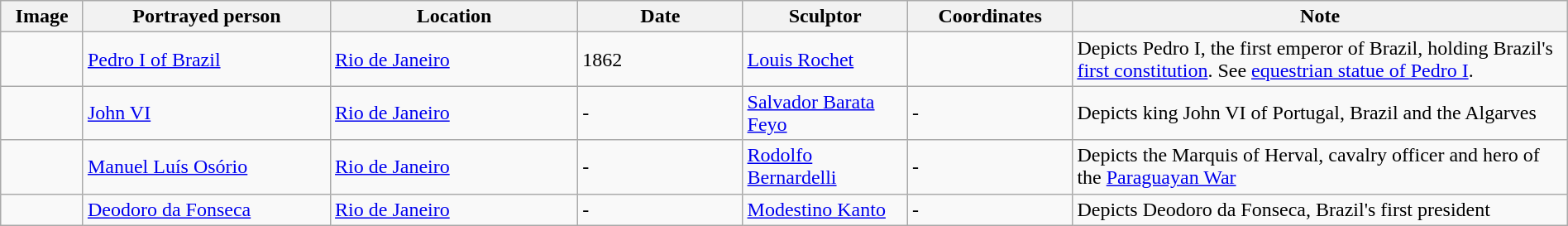<table class="wikitable sortable"  style="width:100%;">
<tr>
<th width="5%" align="left" class="unsortable">Image</th>
<th width="15%" align="left">Portrayed person</th>
<th width="15%" align="left">Location</th>
<th width="10%" align="left">Date</th>
<th width="10%" align="left">Sculptor</th>
<th width="10%" align="left">Coordinates</th>
<th width="30%" align="left">Note</th>
</tr>
<tr>
<td></td>
<td><a href='#'>Pedro I of Brazil</a></td>
<td><a href='#'>Rio de Janeiro</a></td>
<td>1862</td>
<td><a href='#'>Louis Rochet</a></td>
<td></td>
<td>Depicts Pedro I, the first emperor of Brazil, holding Brazil's <a href='#'>first constitution</a>. See <a href='#'>equestrian statue of Pedro I</a>.</td>
</tr>
<tr>
<td></td>
<td><a href='#'>John VI</a></td>
<td><a href='#'>Rio de Janeiro</a></td>
<td>-</td>
<td><a href='#'>Salvador Barata Feyo</a></td>
<td>-</td>
<td>Depicts king John VI of Portugal, Brazil and the Algarves</td>
</tr>
<tr>
<td></td>
<td><a href='#'>Manuel Luís Osório</a></td>
<td><a href='#'>Rio de Janeiro</a></td>
<td>-</td>
<td><a href='#'>Rodolfo Bernardelli</a></td>
<td>-</td>
<td>Depicts the Marquis of Herval, cavalry officer and hero of the <a href='#'>Paraguayan War</a></td>
</tr>
<tr>
<td></td>
<td><a href='#'>Deodoro da Fonseca</a></td>
<td><a href='#'>Rio de Janeiro</a></td>
<td>-</td>
<td><a href='#'>Modestino Kanto</a></td>
<td>-</td>
<td>Depicts Deodoro da Fonseca, Brazil's first president</td>
</tr>
</table>
